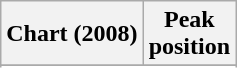<table class="wikitable sortable plainrowheaders" style="text-align:center">
<tr>
<th scope="col">Chart (2008)</th>
<th scope="col">Peak<br>position</th>
</tr>
<tr>
</tr>
<tr>
</tr>
<tr>
</tr>
</table>
